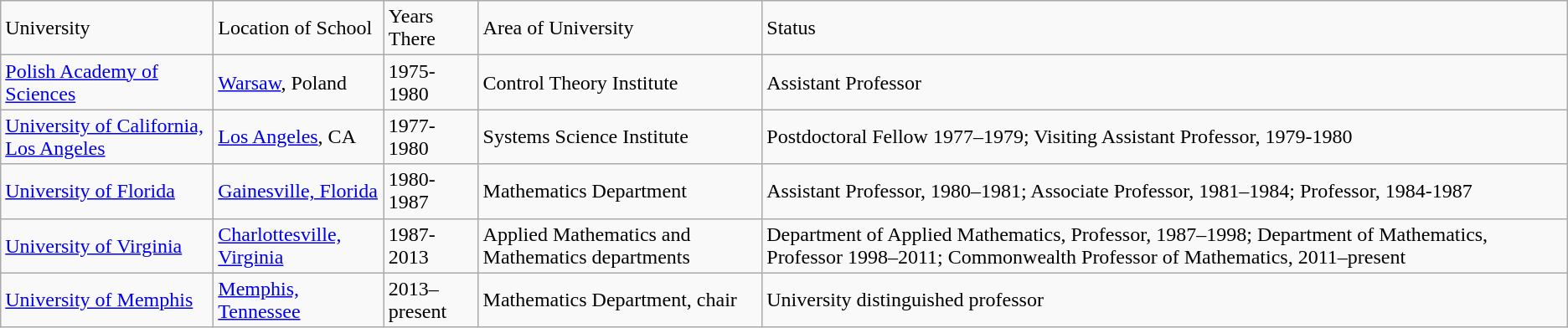<table class="wikitable">
<tr>
<td>University</td>
<td>Location of School</td>
<td>Years There</td>
<td>Area of University</td>
<td>Status</td>
</tr>
<tr>
<td><a href='#'>Polish Academy of Sciences</a></td>
<td><a href='#'>Warsaw</a>, Poland</td>
<td>1975-1980</td>
<td>Control Theory Institute</td>
<td>Assistant Professor</td>
</tr>
<tr>
<td><a href='#'>University of California, Los Angeles</a></td>
<td><a href='#'>Los Angeles</a>, CA</td>
<td>1977-1980</td>
<td>Systems Science Institute</td>
<td>Postdoctoral Fellow 1977–1979; Visiting Assistant Professor, 1979-1980</td>
</tr>
<tr>
<td><a href='#'>University of Florida</a></td>
<td><a href='#'>Gainesville, Florida</a></td>
<td>1980-1987</td>
<td>Mathematics Department</td>
<td>Assistant Professor, 1980–1981; Associate Professor, 1981–1984; Professor, 1984-1987</td>
</tr>
<tr>
<td><a href='#'>University of Virginia</a></td>
<td><a href='#'>Charlottesville, Virginia</a></td>
<td>1987-2013</td>
<td>Applied Mathematics and Mathematics departments</td>
<td>Department of Applied Mathematics, Professor, 1987–1998; Department of Mathematics, Professor 1998–2011; Commonwealth Professor of Mathematics, 2011–present</td>
</tr>
<tr>
<td><a href='#'>University of Memphis</a></td>
<td><a href='#'>Memphis, Tennessee</a></td>
<td>2013–present</td>
<td>Mathematics Department, chair</td>
<td>University distinguished professor</td>
</tr>
</table>
